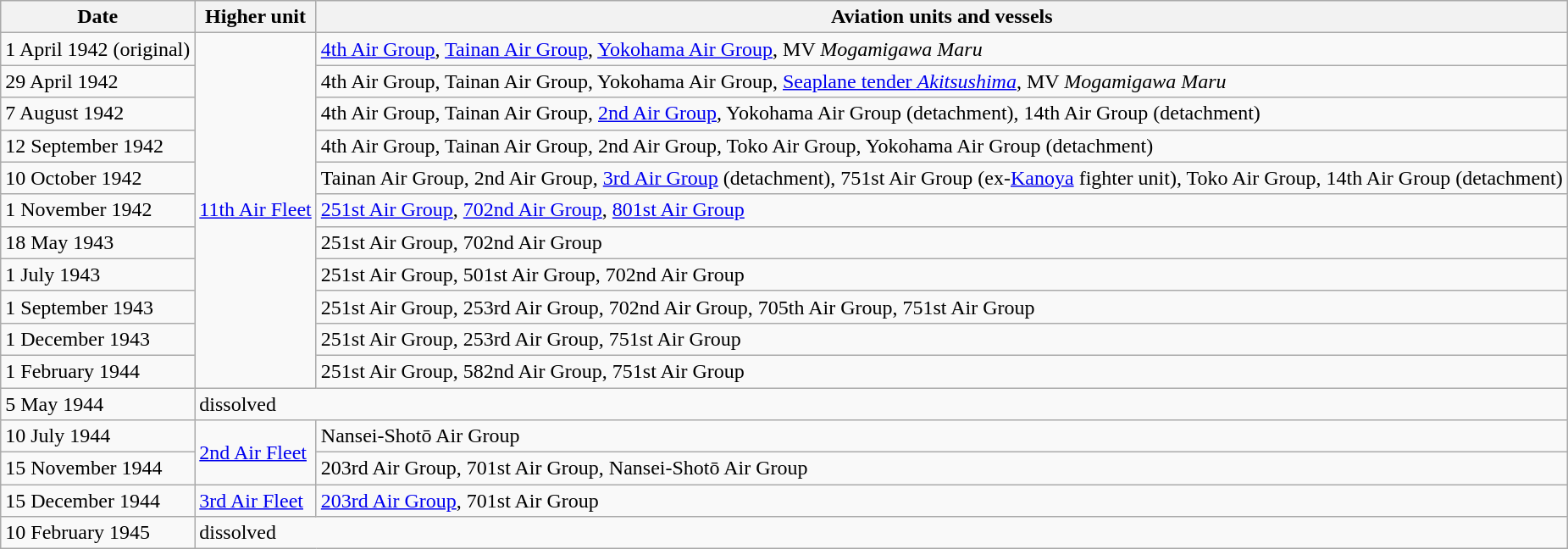<table class="wikitable">
<tr>
<th>Date</th>
<th>Higher unit</th>
<th>Aviation units and vessels</th>
</tr>
<tr>
<td>1 April 1942 (original)</td>
<td rowspan="11"><a href='#'>11th Air Fleet</a></td>
<td><a href='#'>4th Air Group</a>, <a href='#'>Tainan Air Group</a>, <a href='#'>Yokohama Air Group</a>, MV <em>Mogamigawa Maru</em></td>
</tr>
<tr>
<td>29 April 1942</td>
<td>4th Air Group, Tainan Air Group, Yokohama Air Group, <a href='#'>Seaplane tender <em>Akitsushima</em></a>, MV <em>Mogamigawa Maru</em></td>
</tr>
<tr>
<td>7 August 1942</td>
<td>4th Air Group, Tainan Air Group, <a href='#'>2nd Air Group</a>, Yokohama Air Group (detachment), 14th Air Group (detachment)</td>
</tr>
<tr>
<td>12 September 1942</td>
<td>4th Air Group, Tainan Air Group, 2nd Air Group, Toko Air Group, Yokohama Air Group (detachment)</td>
</tr>
<tr>
<td>10 October 1942</td>
<td>Tainan Air Group, 2nd Air Group, <a href='#'>3rd Air Group</a> (detachment), 751st Air Group (ex-<a href='#'>Kanoya</a> fighter unit), Toko Air Group, 14th Air Group (detachment)</td>
</tr>
<tr>
<td>1 November 1942</td>
<td><a href='#'>251st Air Group</a>, <a href='#'>702nd Air Group</a>, <a href='#'>801st Air Group</a></td>
</tr>
<tr>
<td>18 May 1943</td>
<td>251st Air Group, 702nd Air Group</td>
</tr>
<tr>
<td>1 July 1943</td>
<td>251st Air Group, 501st Air Group, 702nd Air Group</td>
</tr>
<tr>
<td>1 September 1943</td>
<td>251st Air Group, 253rd Air Group, 702nd Air Group, 705th Air Group, 751st Air Group</td>
</tr>
<tr>
<td>1 December 1943</td>
<td>251st Air Group, 253rd Air Group, 751st Air Group</td>
</tr>
<tr>
<td>1 February 1944</td>
<td>251st Air Group, 582nd Air Group, 751st Air Group</td>
</tr>
<tr>
<td>5 May 1944</td>
<td colspan="2">dissolved</td>
</tr>
<tr>
<td>10 July 1944</td>
<td rowspan="2"><a href='#'>2nd Air Fleet</a></td>
<td>Nansei-Shotō Air Group</td>
</tr>
<tr>
<td>15 November 1944</td>
<td>203rd Air Group, 701st Air Group, Nansei-Shotō Air Group</td>
</tr>
<tr>
<td>15 December 1944</td>
<td><a href='#'>3rd Air Fleet</a></td>
<td><a href='#'>203rd Air Group</a>, 701st Air Group</td>
</tr>
<tr>
<td>10 February 1945</td>
<td colspan="2">dissolved</td>
</tr>
</table>
